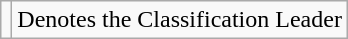<table class="wikitable">
<tr>
<td></td>
<td>Denotes the Classification Leader</td>
</tr>
</table>
